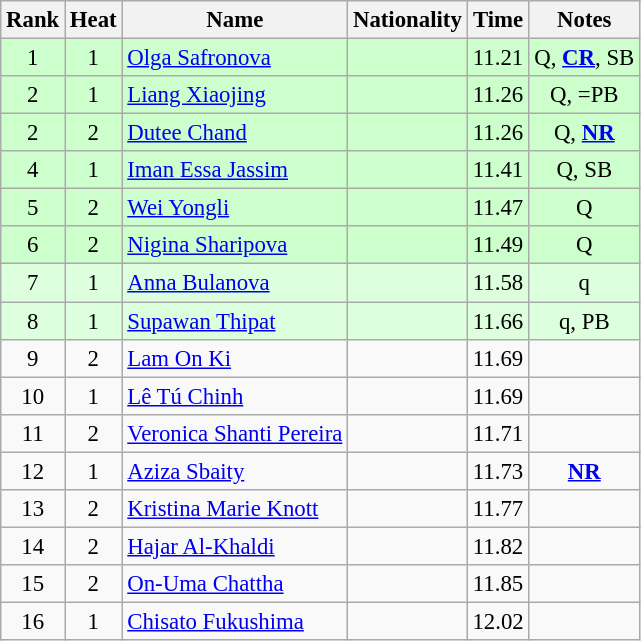<table class="wikitable sortable" style="text-align:center; font-size:95%">
<tr>
<th>Rank</th>
<th>Heat</th>
<th>Name</th>
<th>Nationality</th>
<th>Time</th>
<th>Notes</th>
</tr>
<tr bgcolor=ccffcc>
<td>1</td>
<td>1</td>
<td align=left><a href='#'>Olga Safronova</a></td>
<td align=left></td>
<td>11.21</td>
<td>Q,  <strong><a href='#'>CR</a></strong>, SB</td>
</tr>
<tr bgcolor=ccffcc>
<td>2</td>
<td>1</td>
<td align=left><a href='#'>Liang Xiaojing</a></td>
<td align=left></td>
<td>11.26</td>
<td>Q, =PB</td>
</tr>
<tr bgcolor=ccffcc>
<td>2</td>
<td>2</td>
<td align=left><a href='#'>Dutee Chand</a></td>
<td align=left></td>
<td>11.26</td>
<td>Q, <strong><a href='#'>NR</a></strong></td>
</tr>
<tr bgcolor=ccffcc>
<td>4</td>
<td>1</td>
<td align=left><a href='#'>Iman Essa Jassim</a></td>
<td align=left></td>
<td>11.41</td>
<td>Q, SB</td>
</tr>
<tr bgcolor=ccffcc>
<td>5</td>
<td>2</td>
<td align=left><a href='#'>Wei Yongli</a></td>
<td align=left></td>
<td>11.47</td>
<td>Q</td>
</tr>
<tr bgcolor=ccffcc>
<td>6</td>
<td>2</td>
<td align=left><a href='#'>Nigina Sharipova</a></td>
<td align=left></td>
<td>11.49</td>
<td>Q</td>
</tr>
<tr bgcolor=ddffdd>
<td>7</td>
<td>1</td>
<td align=left><a href='#'>Anna Bulanova</a></td>
<td align=left></td>
<td>11.58</td>
<td>q</td>
</tr>
<tr bgcolor=ddffdd>
<td>8</td>
<td>1</td>
<td align=left><a href='#'>Supawan Thipat</a></td>
<td align=left></td>
<td>11.66</td>
<td>q, PB</td>
</tr>
<tr>
<td>9</td>
<td>2</td>
<td align=left><a href='#'>Lam On Ki</a></td>
<td align=left></td>
<td>11.69</td>
<td></td>
</tr>
<tr>
<td>10</td>
<td>1</td>
<td align=left><a href='#'>Lê Tú Chinh</a></td>
<td align=left></td>
<td>11.69</td>
<td></td>
</tr>
<tr>
<td>11</td>
<td>2</td>
<td align=left><a href='#'>Veronica Shanti Pereira</a></td>
<td align=left></td>
<td>11.71</td>
<td></td>
</tr>
<tr>
<td>12</td>
<td>1</td>
<td align=left><a href='#'>Aziza Sbaity</a></td>
<td align=left></td>
<td>11.73</td>
<td><strong><a href='#'>NR</a></strong></td>
</tr>
<tr>
<td>13</td>
<td>2</td>
<td align=left><a href='#'>Kristina Marie Knott</a></td>
<td align=left></td>
<td>11.77</td>
<td></td>
</tr>
<tr>
<td>14</td>
<td>2</td>
<td align=left><a href='#'>Hajar Al-Khaldi</a></td>
<td align=left></td>
<td>11.82</td>
<td></td>
</tr>
<tr>
<td>15</td>
<td>2</td>
<td align=left><a href='#'>On-Uma Chattha</a></td>
<td align=left></td>
<td>11.85</td>
<td></td>
</tr>
<tr>
<td>16</td>
<td>1</td>
<td align=left><a href='#'>Chisato Fukushima</a></td>
<td align=left></td>
<td>12.02</td>
<td></td>
</tr>
</table>
